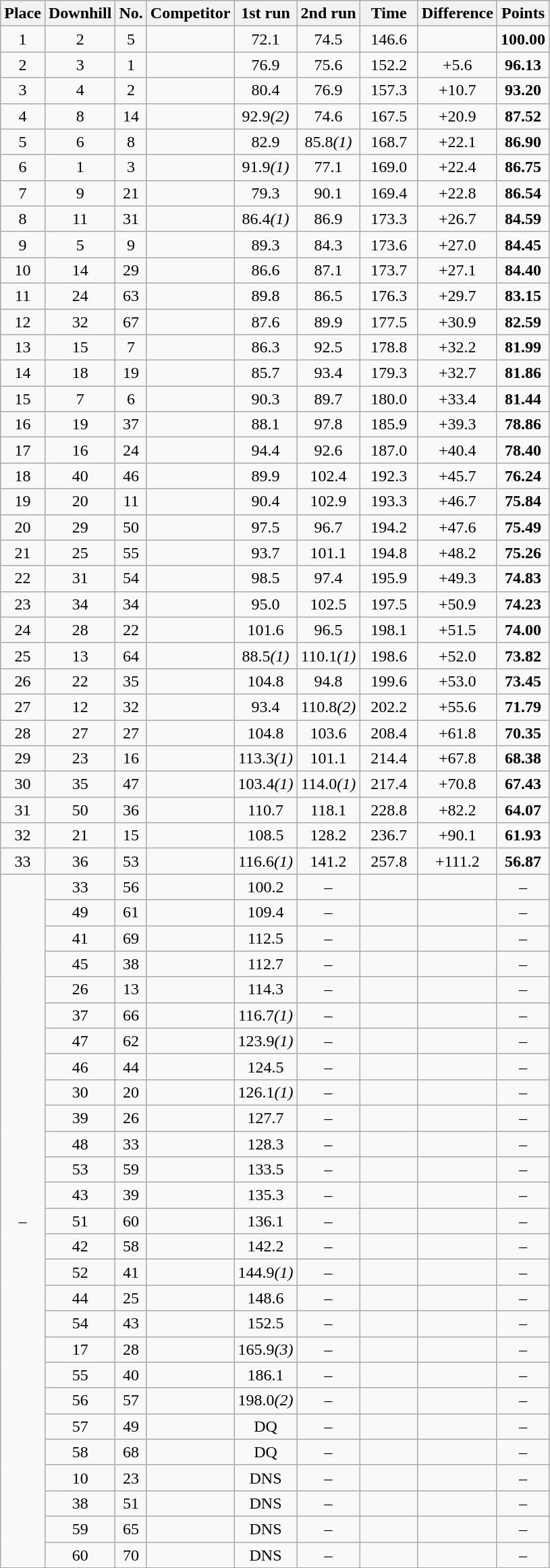<table class=wikitable style="text-align:center">
<tr>
<th>Place</th>
<th>Downhill</th>
<th>No.</th>
<th>Competitor</th>
<th>1st run</th>
<th>2nd run</th>
<th width=50>Time</th>
<th>Difference</th>
<th>Points</th>
</tr>
<tr>
<td>1</td>
<td>2</td>
<td>5</td>
<td align=left></td>
<td>72.1</td>
<td>74.5</td>
<td>146.6</td>
<td></td>
<td><strong>100.00</strong></td>
</tr>
<tr>
<td>2</td>
<td>3</td>
<td>1</td>
<td align=left></td>
<td>76.9</td>
<td>75.6</td>
<td>152.2</td>
<td>+5.6</td>
<td><strong>96.13</strong></td>
</tr>
<tr>
<td>3</td>
<td>4</td>
<td>2</td>
<td align=left></td>
<td>80.4</td>
<td>76.9</td>
<td>157.3</td>
<td>+10.7</td>
<td><strong>93.20</strong></td>
</tr>
<tr>
<td>4</td>
<td>8</td>
<td>14</td>
<td align=left></td>
<td>92.9<em>(2)</em></td>
<td>74.6</td>
<td>167.5</td>
<td>+20.9</td>
<td><strong>87.52</strong></td>
</tr>
<tr>
<td>5</td>
<td>6</td>
<td>8</td>
<td align=left></td>
<td>82.9</td>
<td>85.8<em>(1)</em></td>
<td>168.7</td>
<td>+22.1</td>
<td><strong>86.90</strong></td>
</tr>
<tr>
<td>6</td>
<td>1</td>
<td>3</td>
<td align=left></td>
<td>91.9<em>(1)</em></td>
<td>77.1</td>
<td>169.0</td>
<td>+22.4</td>
<td><strong>86.75</strong></td>
</tr>
<tr>
<td>7</td>
<td>9</td>
<td>21</td>
<td align=left></td>
<td>79.3</td>
<td>90.1</td>
<td>169.4</td>
<td>+22.8</td>
<td><strong>86.54</strong></td>
</tr>
<tr>
<td>8</td>
<td>11</td>
<td>31</td>
<td align=left></td>
<td>86.4<em>(1)</em></td>
<td>86.9</td>
<td>173.3</td>
<td>+26.7</td>
<td><strong>84.59</strong></td>
</tr>
<tr>
<td>9</td>
<td>5</td>
<td>9</td>
<td align=left></td>
<td>89.3</td>
<td>84.3</td>
<td>173.6</td>
<td>+27.0</td>
<td><strong>84.45</strong></td>
</tr>
<tr>
<td>10</td>
<td>14</td>
<td>29</td>
<td align=left></td>
<td>86.6</td>
<td>87.1</td>
<td>173.7</td>
<td>+27.1</td>
<td><strong>84.40</strong></td>
</tr>
<tr>
<td>11</td>
<td>24</td>
<td>63</td>
<td align=left></td>
<td>89.8</td>
<td>86.5</td>
<td>176.3</td>
<td>+29.7</td>
<td><strong>83.15</strong></td>
</tr>
<tr>
<td>12</td>
<td>32</td>
<td>67</td>
<td align=left></td>
<td>87.6</td>
<td>89.9</td>
<td>177.5</td>
<td>+30.9</td>
<td><strong>82.59</strong></td>
</tr>
<tr>
<td>13</td>
<td>15</td>
<td>7</td>
<td align=left></td>
<td>86.3</td>
<td>92.5</td>
<td>178.8</td>
<td>+32.2</td>
<td><strong>81.99</strong></td>
</tr>
<tr>
<td>14</td>
<td>18</td>
<td>19</td>
<td align=left></td>
<td>85.7</td>
<td>93.4</td>
<td>179.3</td>
<td>+32.7</td>
<td><strong>81.86</strong></td>
</tr>
<tr>
<td>15</td>
<td>7</td>
<td>6</td>
<td align=left></td>
<td>90.3</td>
<td>89.7</td>
<td>180.0</td>
<td>+33.4</td>
<td><strong>81.44</strong></td>
</tr>
<tr>
<td>16</td>
<td>19</td>
<td>37</td>
<td align=left></td>
<td>88.1</td>
<td>97.8</td>
<td>185.9</td>
<td>+39.3</td>
<td><strong>78.86</strong></td>
</tr>
<tr>
<td>17</td>
<td>16</td>
<td>24</td>
<td align=left></td>
<td>94.4</td>
<td>92.6</td>
<td>187.0</td>
<td>+40.4</td>
<td><strong>78.40</strong></td>
</tr>
<tr>
<td>18</td>
<td>40</td>
<td>46</td>
<td align=left></td>
<td>89.9</td>
<td>102.4</td>
<td>192.3</td>
<td>+45.7</td>
<td><strong>76.24</strong></td>
</tr>
<tr>
<td>19</td>
<td>20</td>
<td>11</td>
<td align=left></td>
<td>90.4</td>
<td>102.9</td>
<td>193.3</td>
<td>+46.7</td>
<td><strong>75.84</strong></td>
</tr>
<tr>
<td>20</td>
<td>29</td>
<td>50</td>
<td align=left></td>
<td>97.5</td>
<td>96.7</td>
<td>194.2</td>
<td>+47.6</td>
<td><strong>75.49</strong></td>
</tr>
<tr>
<td>21</td>
<td>25</td>
<td>55</td>
<td align=left></td>
<td>93.7</td>
<td>101.1</td>
<td>194.8</td>
<td>+48.2</td>
<td><strong>75.26</strong></td>
</tr>
<tr>
<td>22</td>
<td>31</td>
<td>54</td>
<td align=left></td>
<td>98.5</td>
<td>97.4</td>
<td>195.9</td>
<td>+49.3</td>
<td><strong>74.83</strong></td>
</tr>
<tr>
<td>23</td>
<td>34</td>
<td>34</td>
<td align=left></td>
<td>95.0</td>
<td>102.5</td>
<td>197.5</td>
<td>+50.9</td>
<td><strong>74.23</strong></td>
</tr>
<tr>
<td>24</td>
<td>28</td>
<td>22</td>
<td align=left></td>
<td>101.6</td>
<td>96.5</td>
<td>198.1</td>
<td>+51.5</td>
<td><strong>74.00</strong></td>
</tr>
<tr>
<td>25</td>
<td>13</td>
<td>64</td>
<td align=left></td>
<td>88.5<em>(1)</em></td>
<td>110.1<em>(1)</em></td>
<td>198.6</td>
<td>+52.0</td>
<td><strong>73.82</strong></td>
</tr>
<tr>
<td>26</td>
<td>22</td>
<td>35</td>
<td align=left></td>
<td>104.8</td>
<td>94.8</td>
<td>199.6</td>
<td>+53.0</td>
<td><strong>73.45</strong></td>
</tr>
<tr>
<td>27</td>
<td>12</td>
<td>32</td>
<td align=left></td>
<td>93.4</td>
<td>110.8<em>(2)</em></td>
<td>202.2</td>
<td>+55.6</td>
<td><strong>71.79</strong></td>
</tr>
<tr>
<td>28</td>
<td>27</td>
<td>27</td>
<td align=left></td>
<td>104.8</td>
<td>103.6</td>
<td>208.4</td>
<td>+61.8</td>
<td><strong>70.35</strong></td>
</tr>
<tr>
<td>29</td>
<td>23</td>
<td>16</td>
<td align=left></td>
<td>113.3<em>(1)</em></td>
<td>101.1</td>
<td>214.4</td>
<td>+67.8</td>
<td><strong>68.38</strong></td>
</tr>
<tr>
<td>30</td>
<td>35</td>
<td>47</td>
<td align=left></td>
<td>103.4<em>(1)</em></td>
<td>114.0<em>(1)</em></td>
<td>217.4</td>
<td>+70.8</td>
<td><strong>67.43</strong></td>
</tr>
<tr>
<td>31</td>
<td>50</td>
<td>36</td>
<td align=left></td>
<td>110.7</td>
<td>118.1</td>
<td>228.8</td>
<td>+82.2</td>
<td><strong>64.07</strong></td>
</tr>
<tr>
<td>32</td>
<td>21</td>
<td>15</td>
<td align=left></td>
<td>108.5</td>
<td>128.2</td>
<td>236.7</td>
<td>+90.1</td>
<td><strong>61.93</strong></td>
</tr>
<tr>
<td>33</td>
<td>36</td>
<td>53</td>
<td align=left></td>
<td>116.6<em>(1)</em></td>
<td>141.2</td>
<td>257.8</td>
<td>+111.2</td>
<td><strong>56.87</strong></td>
</tr>
<tr>
<td rowspan=27>–</td>
<td>33</td>
<td>56</td>
<td align=left></td>
<td>100.2</td>
<td>–</td>
<td></td>
<td></td>
<td>–</td>
</tr>
<tr>
<td>49</td>
<td>61</td>
<td align=left></td>
<td>109.4</td>
<td>–</td>
<td></td>
<td></td>
<td>–</td>
</tr>
<tr>
<td>41</td>
<td>69</td>
<td align=left></td>
<td>112.5</td>
<td>–</td>
<td></td>
<td></td>
<td>–</td>
</tr>
<tr>
<td>45</td>
<td>38</td>
<td align=left></td>
<td>112.7</td>
<td>–</td>
<td></td>
<td></td>
<td>–</td>
</tr>
<tr>
<td>26</td>
<td>13</td>
<td align=left></td>
<td>114.3</td>
<td>–</td>
<td></td>
<td></td>
<td>–</td>
</tr>
<tr>
<td>37</td>
<td>66</td>
<td align=left></td>
<td>116.7<em>(1)</em></td>
<td>–</td>
<td></td>
<td></td>
<td>–</td>
</tr>
<tr>
<td>47</td>
<td>62</td>
<td align=left></td>
<td>123.9<em>(1)</em></td>
<td>–</td>
<td></td>
<td></td>
<td>–</td>
</tr>
<tr>
<td>46</td>
<td>44</td>
<td align=left></td>
<td>124.5</td>
<td>–</td>
<td></td>
<td></td>
<td>–</td>
</tr>
<tr>
<td>30</td>
<td>20</td>
<td align=left></td>
<td>126.1<em>(1)</em></td>
<td>–</td>
<td></td>
<td></td>
<td>–</td>
</tr>
<tr>
<td>39</td>
<td>26</td>
<td align=left></td>
<td>127.7</td>
<td>–</td>
<td></td>
<td></td>
<td>–</td>
</tr>
<tr>
<td>48</td>
<td>33</td>
<td align=left></td>
<td>128.3</td>
<td>–</td>
<td></td>
<td></td>
<td>–</td>
</tr>
<tr>
<td>53</td>
<td>59</td>
<td align=left></td>
<td>133.5</td>
<td>–</td>
<td></td>
<td></td>
<td>–</td>
</tr>
<tr>
<td>43</td>
<td>39</td>
<td align=left></td>
<td>135.3</td>
<td>–</td>
<td></td>
<td></td>
<td>–</td>
</tr>
<tr>
<td>51</td>
<td>60</td>
<td align=left></td>
<td>136.1</td>
<td>–</td>
<td></td>
<td></td>
<td>–</td>
</tr>
<tr>
<td>42</td>
<td>58</td>
<td align=left></td>
<td>142.2</td>
<td>–</td>
<td></td>
<td></td>
<td>–</td>
</tr>
<tr>
<td>52</td>
<td>41</td>
<td align=left></td>
<td>144.9<em>(1)</em></td>
<td>–</td>
<td></td>
<td></td>
<td>–</td>
</tr>
<tr>
<td>44</td>
<td>25</td>
<td align=left></td>
<td>148.6</td>
<td>–</td>
<td></td>
<td></td>
<td>–</td>
</tr>
<tr>
<td>54</td>
<td>43</td>
<td align=left></td>
<td>152.5</td>
<td>–</td>
<td></td>
<td></td>
<td>–</td>
</tr>
<tr>
<td>17</td>
<td>28</td>
<td align=left></td>
<td>165.9<em>(3)</em></td>
<td>–</td>
<td></td>
<td></td>
<td>–</td>
</tr>
<tr>
<td>55</td>
<td>40</td>
<td align=left></td>
<td>186.1</td>
<td>–</td>
<td></td>
<td></td>
<td>–</td>
</tr>
<tr>
<td>56</td>
<td>57</td>
<td align=left></td>
<td>198.0<em>(2)</em></td>
<td>–</td>
<td></td>
<td></td>
<td>–</td>
</tr>
<tr>
<td>57</td>
<td>49</td>
<td align=left></td>
<td>DQ</td>
<td>–</td>
<td></td>
<td></td>
<td>–</td>
</tr>
<tr>
<td>58</td>
<td>68</td>
<td align=left></td>
<td>DQ</td>
<td>–</td>
<td></td>
<td></td>
<td>–</td>
</tr>
<tr>
<td>10</td>
<td>23</td>
<td align=left></td>
<td>DNS</td>
<td>–</td>
<td></td>
<td></td>
<td>–</td>
</tr>
<tr>
<td>38</td>
<td>51</td>
<td align=left></td>
<td>DNS</td>
<td>–</td>
<td></td>
<td></td>
<td>–</td>
</tr>
<tr>
<td>59</td>
<td>65</td>
<td align=left></td>
<td>DNS</td>
<td>–</td>
<td></td>
<td></td>
<td>–</td>
</tr>
<tr>
<td>60</td>
<td>70</td>
<td align=left></td>
<td>DNS</td>
<td>–</td>
<td></td>
<td></td>
<td>–</td>
</tr>
</table>
